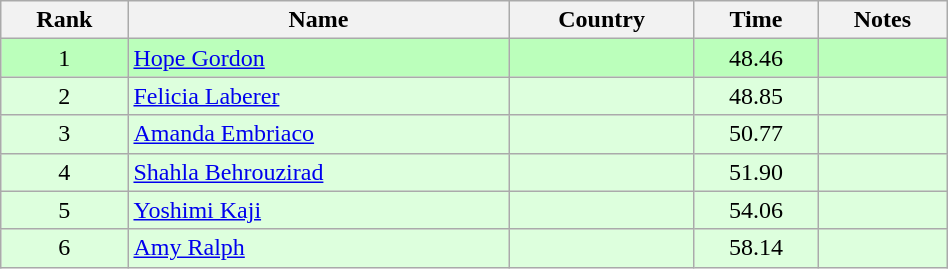<table class="wikitable" style="text-align:center;width: 50%">
<tr>
<th>Rank</th>
<th>Name</th>
<th>Country</th>
<th>Time</th>
<th>Notes</th>
</tr>
<tr bgcolor=bbffbb>
<td>1</td>
<td align="left"><a href='#'>Hope Gordon</a></td>
<td align="left"></td>
<td>48.46</td>
<td></td>
</tr>
<tr bgcolor=ddffdd>
<td>2</td>
<td align="left"><a href='#'>Felicia Laberer</a></td>
<td align="left"></td>
<td>48.85</td>
<td></td>
</tr>
<tr bgcolor=ddffdd>
<td>3</td>
<td align="left"><a href='#'>Amanda Embriaco</a></td>
<td align="left"></td>
<td>50.77</td>
<td></td>
</tr>
<tr bgcolor=ddffdd>
<td>4</td>
<td align="left"><a href='#'>Shahla Behrouzirad</a></td>
<td align="left"></td>
<td>51.90</td>
<td></td>
</tr>
<tr bgcolor=ddffdd>
<td>5</td>
<td align="left"><a href='#'>Yoshimi Kaji</a></td>
<td align="left"></td>
<td>54.06</td>
<td></td>
</tr>
<tr bgcolor=ddffdd>
<td>6</td>
<td align="left"><a href='#'>Amy Ralph</a></td>
<td align="left"></td>
<td>58.14</td>
<td></td>
</tr>
</table>
